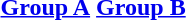<table>
<tr valign="top">
<th align="center"><a href='#'>Group A</a></th>
<th align="center"><a href='#'>Group B</a></th>
</tr>
<tr valign="top">
<td align="left"></td>
<td align="left"></td>
</tr>
</table>
